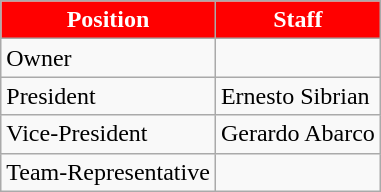<table class="wikitable">
<tr>
<th style="color:White; background:#FF0000;">Position</th>
<th style="color:White; background:#FF0000;">Staff</th>
</tr>
<tr>
<td>Owner</td>
<td></td>
</tr>
<tr>
<td>President</td>
<td> Ernesto Sibrian</td>
</tr>
<tr>
<td>Vice-President</td>
<td> Gerardo Abarco</td>
</tr>
<tr>
<td>Team-Representative</td>
<td></td>
</tr>
</table>
